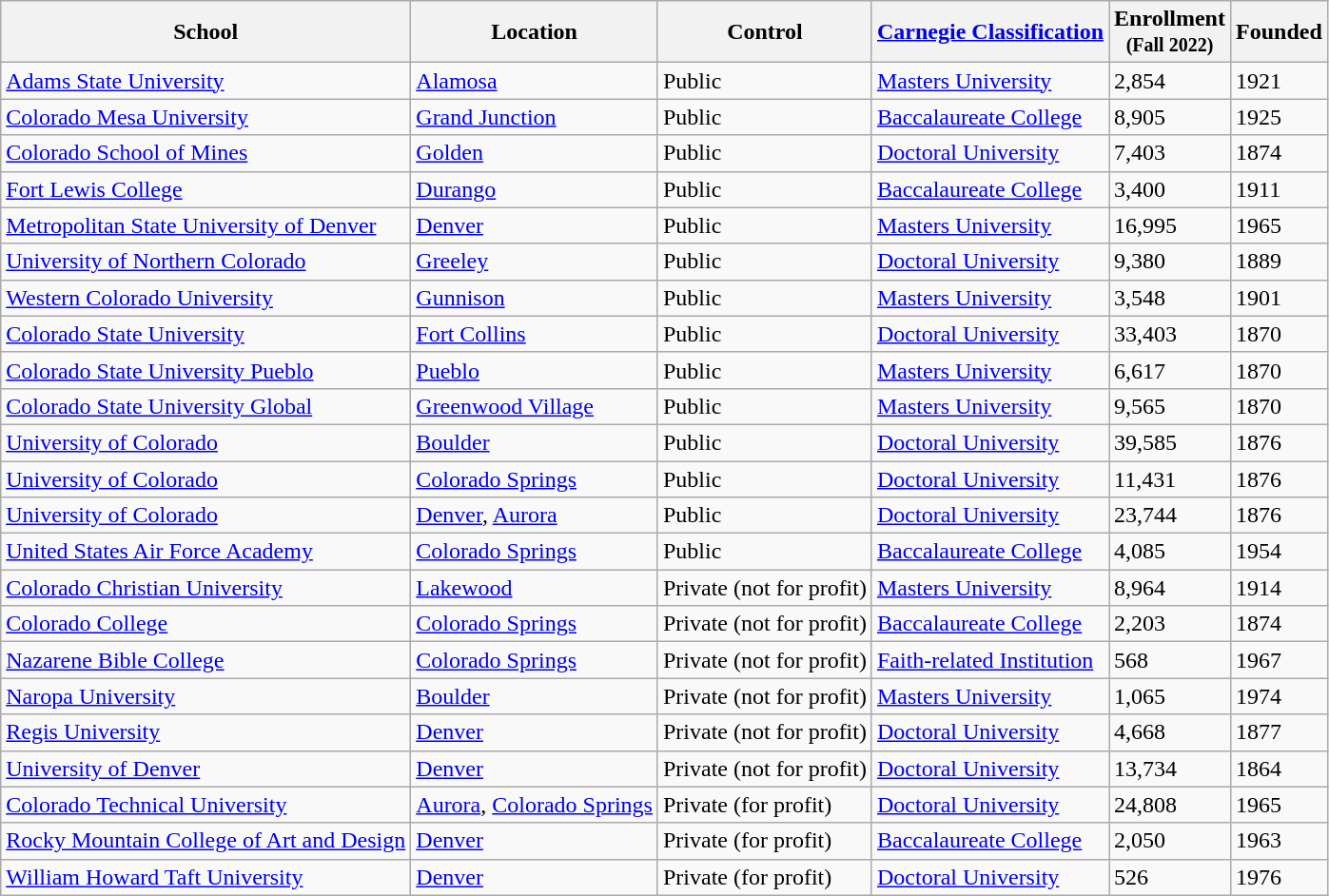<table class="wikitable">
<tr>
<th>School</th>
<th>Location</th>
<th>Control</th>
<th><a href='#'>Carnegie Classification</a></th>
<th>Enrollment<br><small>(Fall 2022)</small></th>
<th>Founded</th>
</tr>
<tr>
<td><a href='#'>Adams State University</a></td>
<td><a href='#'>Alamosa</a></td>
<td>Public</td>
<td><a href='#'>Masters University</a></td>
<td>2,854</td>
<td>1921</td>
</tr>
<tr>
<td><a href='#'>Colorado Mesa University</a></td>
<td><a href='#'>Grand Junction</a></td>
<td>Public</td>
<td><a href='#'>Baccalaureate College</a></td>
<td>8,905</td>
<td>1925</td>
</tr>
<tr>
<td><a href='#'>Colorado School of Mines</a></td>
<td><a href='#'>Golden</a></td>
<td>Public</td>
<td><a href='#'>Doctoral University</a></td>
<td>7,403</td>
<td>1874</td>
</tr>
<tr>
<td><a href='#'>Fort Lewis College</a></td>
<td><a href='#'>Durango</a></td>
<td>Public</td>
<td><a href='#'>Baccalaureate College</a></td>
<td>3,400</td>
<td>1911</td>
</tr>
<tr>
<td><a href='#'>Metropolitan State University of Denver</a></td>
<td><a href='#'>Denver</a></td>
<td>Public</td>
<td><a href='#'>Masters University</a></td>
<td>16,995</td>
<td>1965</td>
</tr>
<tr>
<td><a href='#'>University of Northern Colorado</a></td>
<td><a href='#'>Greeley</a></td>
<td>Public</td>
<td><a href='#'>Doctoral University</a></td>
<td>9,380</td>
<td>1889</td>
</tr>
<tr>
<td><a href='#'>Western Colorado University</a></td>
<td><a href='#'>Gunnison</a></td>
<td>Public</td>
<td><a href='#'>Masters University</a></td>
<td>3,548</td>
<td>1901</td>
</tr>
<tr>
<td><a href='#'>Colorado State University</a></td>
<td><a href='#'>Fort Collins</a></td>
<td>Public</td>
<td><a href='#'>Doctoral University</a></td>
<td>33,403</td>
<td>1870</td>
</tr>
<tr>
<td><a href='#'>Colorado State University Pueblo</a></td>
<td><a href='#'>Pueblo</a></td>
<td>Public</td>
<td><a href='#'>Masters University</a></td>
<td>6,617</td>
<td>1870</td>
</tr>
<tr>
<td><a href='#'>Colorado State University Global</a></td>
<td><a href='#'>Greenwood Village</a></td>
<td>Public</td>
<td><a href='#'>Masters University</a></td>
<td>9,565</td>
<td>1870</td>
</tr>
<tr>
<td><a href='#'>University of Colorado</a></td>
<td><a href='#'>Boulder</a></td>
<td>Public</td>
<td><a href='#'>Doctoral University</a></td>
<td>39,585</td>
<td>1876</td>
</tr>
<tr>
<td><a href='#'>University of Colorado</a></td>
<td><a href='#'>Colorado Springs</a></td>
<td>Public</td>
<td><a href='#'>Doctoral University</a></td>
<td>11,431</td>
<td>1876</td>
</tr>
<tr>
<td><a href='#'>University of Colorado</a></td>
<td><a href='#'>Denver</a>, <a href='#'>Aurora</a></td>
<td>Public</td>
<td><a href='#'>Doctoral University</a></td>
<td>23,744</td>
<td>1876</td>
</tr>
<tr>
<td><a href='#'>United States Air Force Academy</a></td>
<td><a href='#'>Colorado Springs</a></td>
<td>Public</td>
<td><a href='#'>Baccalaureate College</a></td>
<td>4,085</td>
<td>1954</td>
</tr>
<tr>
<td><a href='#'>Colorado Christian University</a></td>
<td><a href='#'>Lakewood</a></td>
<td>Private (not for profit)</td>
<td><a href='#'>Masters University</a></td>
<td>8,964</td>
<td>1914</td>
</tr>
<tr>
<td><a href='#'>Colorado College</a></td>
<td><a href='#'>Colorado Springs</a></td>
<td>Private (not for profit)</td>
<td><a href='#'>Baccalaureate College</a></td>
<td>2,203</td>
<td>1874</td>
</tr>
<tr>
<td><a href='#'>Nazarene Bible College</a></td>
<td><a href='#'>Colorado Springs</a></td>
<td>Private (not for profit)</td>
<td><a href='#'>Faith-related Institution</a></td>
<td>568</td>
<td>1967</td>
</tr>
<tr>
<td><a href='#'>Naropa University</a></td>
<td><a href='#'>Boulder</a></td>
<td>Private (not for profit)</td>
<td><a href='#'>Masters University</a></td>
<td>1,065</td>
<td>1974</td>
</tr>
<tr>
<td><a href='#'>Regis University</a></td>
<td><a href='#'>Denver</a></td>
<td>Private (not for profit)</td>
<td><a href='#'>Doctoral University</a></td>
<td>4,668</td>
<td>1877</td>
</tr>
<tr>
<td><a href='#'>University of Denver</a></td>
<td><a href='#'>Denver</a></td>
<td>Private (not for profit)</td>
<td><a href='#'>Doctoral University</a></td>
<td>13,734</td>
<td>1864</td>
</tr>
<tr>
<td><a href='#'>Colorado Technical University</a></td>
<td><a href='#'>Aurora</a>, <a href='#'>Colorado Springs</a></td>
<td>Private (for profit)</td>
<td><a href='#'>Doctoral University</a></td>
<td>24,808</td>
<td>1965</td>
</tr>
<tr>
<td><a href='#'>Rocky Mountain College of Art and Design</a></td>
<td><a href='#'>Denver</a></td>
<td>Private (for profit)</td>
<td><a href='#'>Baccalaureate College</a></td>
<td>2,050</td>
<td>1963</td>
</tr>
<tr>
<td><a href='#'>William Howard Taft University</a></td>
<td><a href='#'>Denver</a></td>
<td>Private (for profit)</td>
<td><a href='#'>Doctoral University</a></td>
<td>526</td>
<td>1976</td>
</tr>
</table>
